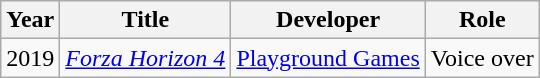<table class="wikitable">
<tr>
<th>Year</th>
<th>Title</th>
<th>Developer</th>
<th>Role</th>
</tr>
<tr>
<td>2019</td>
<td><em><a href='#'>Forza Horizon 4</a></em></td>
<td><a href='#'>Playground Games</a></td>
<td>Voice over</td>
</tr>
</table>
